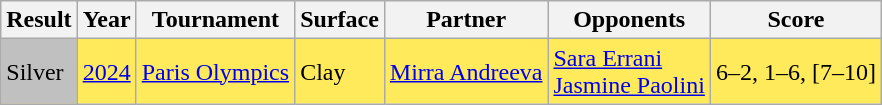<table class="wikitable">
<tr>
<th>Result</th>
<th>Year</th>
<th>Tournament</th>
<th>Surface</th>
<th>Partner</th>
<th>Opponents</th>
<th class=unsortable>Score</th>
</tr>
<tr style="background:#ffea5c;">
<td bgcolor=silver>Silver</td>
<td><a href='#'>2024</a></td>
<td><a href='#'>Paris Olympics</a></td>
<td>Clay</td>
<td> <a href='#'>Mirra Andreeva</a></td>
<td> <a href='#'>Sara Errani</a> <br>  <a href='#'>Jasmine Paolini</a></td>
<td>6–2, 1–6, [7–10]</td>
</tr>
</table>
